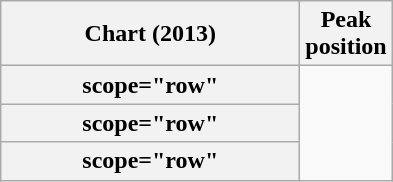<table class="wikitable sortable plainrowheaders">
<tr>
<th scope="col" style="width:12em;">Chart (2013)</th>
<th>Peak<br>position</th>
</tr>
<tr>
<th>scope="row"</th>
</tr>
<tr>
<th>scope="row"</th>
</tr>
<tr>
<th>scope="row"</th>
</tr>
</table>
